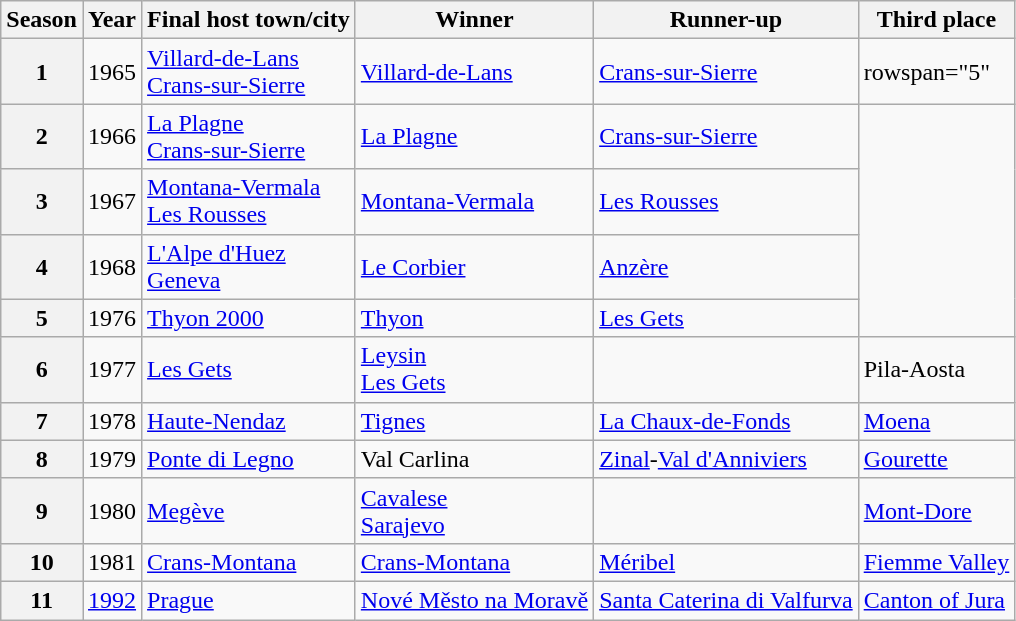<table class="wikitable sortable">
<tr>
<th>Season</th>
<th>Year</th>
<th>Final host town/city</th>
<th>Winner</th>
<th>Runner-up</th>
<th>Third place</th>
</tr>
<tr>
<th>1</th>
<td>1965</td>
<td> <a href='#'>Villard-de-Lans</a><br> <a href='#'>Crans-sur-Sierre</a></td>
<td> <a href='#'>Villard-de-Lans</a></td>
<td> <a href='#'>Crans-sur-Sierre</a></td>
<td>rowspan="5" </td>
</tr>
<tr>
<th>2</th>
<td>1966</td>
<td> <a href='#'>La Plagne</a><br> <a href='#'>Crans-sur-Sierre</a></td>
<td> <a href='#'>La Plagne</a></td>
<td> <a href='#'>Crans-sur-Sierre</a></td>
</tr>
<tr>
<th>3</th>
<td>1967</td>
<td> <a href='#'>Montana-Vermala</a><br> <a href='#'>Les Rousses</a></td>
<td> <a href='#'>Montana-Vermala</a></td>
<td> <a href='#'>Les Rousses</a></td>
</tr>
<tr>
<th>4</th>
<td>1968</td>
<td> <a href='#'>L'Alpe d'Huez</a><br> <a href='#'>Geneva</a></td>
<td> <a href='#'>Le Corbier</a></td>
<td> <a href='#'>Anzère</a></td>
</tr>
<tr>
<th>5</th>
<td>1976</td>
<td> <a href='#'>Thyon 2000</a></td>
<td> <a href='#'>Thyon</a></td>
<td> <a href='#'>Les Gets</a></td>
</tr>
<tr>
<th>6</th>
<td>1977</td>
<td> <a href='#'>Les Gets</a></td>
<td> <a href='#'>Leysin</a><br> <a href='#'>Les Gets</a></td>
<td></td>
<td> Pila-Aosta</td>
</tr>
<tr>
<th>7</th>
<td>1978</td>
<td> <a href='#'>Haute-Nendaz</a></td>
<td> <a href='#'>Tignes</a></td>
<td> <a href='#'>La Chaux-de-Fonds</a></td>
<td> <a href='#'>Moena</a></td>
</tr>
<tr>
<th>8</th>
<td>1979</td>
<td> <a href='#'>Ponte di Legno</a></td>
<td> Val Carlina</td>
<td> <a href='#'>Zinal</a>-<a href='#'>Val d'Anniviers</a></td>
<td> <a href='#'>Gourette</a></td>
</tr>
<tr>
<th>9</th>
<td>1980</td>
<td> <a href='#'>Megève</a></td>
<td> <a href='#'>Cavalese</a><br> <a href='#'>Sarajevo</a></td>
<td></td>
<td> <a href='#'>Mont-Dore</a></td>
</tr>
<tr>
<th>10</th>
<td>1981</td>
<td> <a href='#'>Crans-Montana</a></td>
<td> <a href='#'>Crans-Montana</a></td>
<td> <a href='#'>Méribel</a></td>
<td> <a href='#'>Fiemme Valley</a></td>
</tr>
<tr>
<th>11</th>
<td><a href='#'>1992</a></td>
<td> <a href='#'>Prague</a></td>
<td> <a href='#'>Nové Město na Moravě</a></td>
<td> <a href='#'>Santa Caterina di Valfurva</a></td>
<td> <a href='#'>Canton of Jura</a></td>
</tr>
</table>
